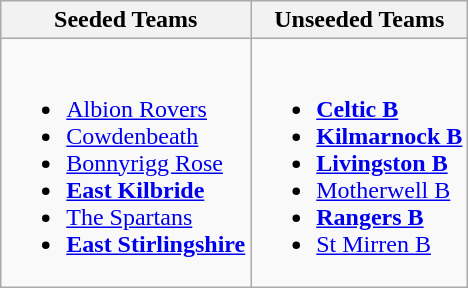<table class="wikitable">
<tr>
<th>Seeded Teams</th>
<th>Unseeded Teams</th>
</tr>
<tr>
<td valign="top"><br><ul><li><a href='#'>Albion Rovers</a></li><li><a href='#'>Cowdenbeath</a></li><li><a href='#'>Bonnyrigg Rose</a></li><li><strong><a href='#'>East Kilbride</a></strong></li><li><a href='#'>The Spartans</a></li><li><strong><a href='#'>East Stirlingshire</a></strong></li></ul></td>
<td valign="top"><br><ul><li><strong><a href='#'>Celtic B</a></strong></li><li><strong><a href='#'>Kilmarnock B</a></strong></li><li><strong><a href='#'>Livingston B</a></strong></li><li><a href='#'>Motherwell B</a></li><li><strong><a href='#'>Rangers B</a></strong></li><li><a href='#'>St Mirren B</a></li></ul></td>
</tr>
</table>
